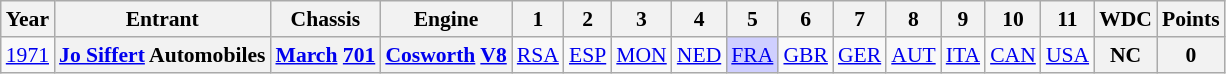<table class="wikitable" style="text-align:center; font-size:90%">
<tr>
<th>Year</th>
<th>Entrant</th>
<th>Chassis</th>
<th>Engine</th>
<th>1</th>
<th>2</th>
<th>3</th>
<th>4</th>
<th>5</th>
<th>6</th>
<th>7</th>
<th>8</th>
<th>9</th>
<th>10</th>
<th>11</th>
<th>WDC</th>
<th>Points</th>
</tr>
<tr>
<td><a href='#'>1971</a></td>
<th><a href='#'>Jo Siffert</a> Automobiles</th>
<th><a href='#'>March</a> <a href='#'>701</a></th>
<th><a href='#'>Cosworth</a> <a href='#'>V8</a></th>
<td><a href='#'>RSA</a></td>
<td><a href='#'>ESP</a></td>
<td><a href='#'>MON</a></td>
<td><a href='#'>NED</a></td>
<td style="background:#CFCFFF;"><a href='#'>FRA</a><br></td>
<td><a href='#'>GBR</a></td>
<td><a href='#'>GER</a></td>
<td><a href='#'>AUT</a></td>
<td><a href='#'>ITA</a></td>
<td><a href='#'>CAN</a></td>
<td><a href='#'>USA</a></td>
<th>NC</th>
<th>0</th>
</tr>
</table>
